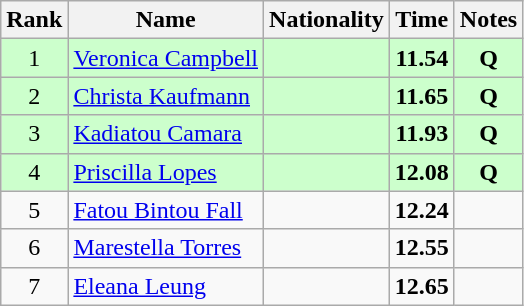<table class="wikitable sortable" style="text-align:center">
<tr>
<th>Rank</th>
<th>Name</th>
<th>Nationality</th>
<th>Time</th>
<th>Notes</th>
</tr>
<tr bgcolor=ccffcc>
<td>1</td>
<td align=left><a href='#'>Veronica Campbell</a></td>
<td align=left></td>
<td><strong>11.54</strong></td>
<td><strong>Q</strong></td>
</tr>
<tr bgcolor=ccffcc>
<td>2</td>
<td align=left><a href='#'>Christa Kaufmann</a></td>
<td align=left></td>
<td><strong>11.65</strong></td>
<td><strong>Q</strong></td>
</tr>
<tr bgcolor=ccffcc>
<td>3</td>
<td align=left><a href='#'>Kadiatou Camara</a></td>
<td align=left></td>
<td><strong>11.93</strong></td>
<td><strong>Q</strong></td>
</tr>
<tr bgcolor=ccffcc>
<td>4</td>
<td align=left><a href='#'>Priscilla Lopes</a></td>
<td align=left></td>
<td><strong>12.08</strong></td>
<td><strong>Q</strong></td>
</tr>
<tr>
<td>5</td>
<td align=left><a href='#'>Fatou Bintou Fall</a></td>
<td align=left></td>
<td><strong>12.24</strong></td>
<td></td>
</tr>
<tr>
<td>6</td>
<td align=left><a href='#'>Marestella Torres</a></td>
<td align=left></td>
<td><strong>12.55</strong></td>
<td></td>
</tr>
<tr>
<td>7</td>
<td align=left><a href='#'>Eleana Leung</a></td>
<td align=left></td>
<td><strong>12.65</strong></td>
<td></td>
</tr>
</table>
